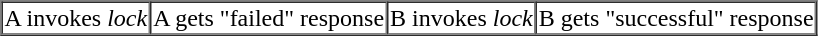<table border="1" cellspacing="0">
<tr>
<td>A invokes <em>lock</em></td>
<td>A gets "failed" response</td>
<td>B invokes <em>lock</em></td>
<td>B gets "successful" response</td>
</tr>
</table>
